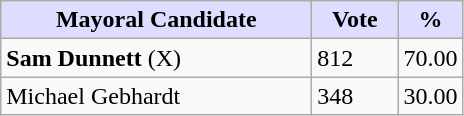<table class="wikitable">
<tr>
<th style="background:#ddf; width:200px;">Mayoral Candidate</th>
<th style="background:#ddf; width:50px;">Vote</th>
<th style="background:#ddf; width:30px;">%</th>
</tr>
<tr>
<td><strong>Sam Dunnett</strong> (X)</td>
<td>812</td>
<td>70.00</td>
</tr>
<tr>
<td>Michael Gebhardt</td>
<td>348</td>
<td>30.00</td>
</tr>
</table>
